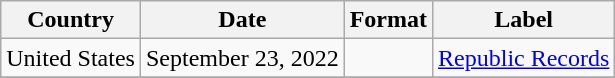<table class="wikitable">
<tr>
<th>Country</th>
<th>Date</th>
<th>Format</th>
<th>Label</th>
</tr>
<tr>
<td>United States</td>
<td>September 23, 2022</td>
<td></td>
<td><a href='#'>Republic Records</a></td>
</tr>
<tr>
</tr>
</table>
